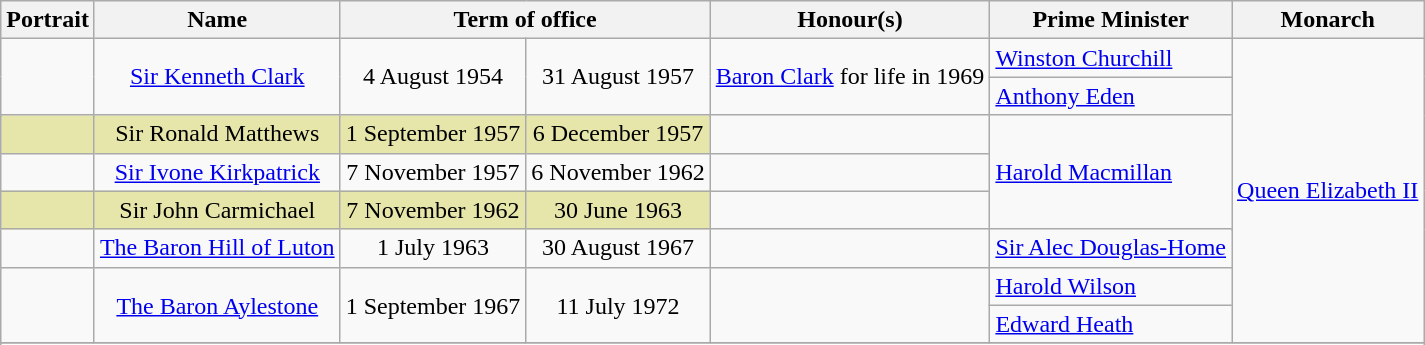<table class="sortable wikitable">
<tr>
<th>Portrait</th>
<th>Name<br></th>
<th colspan=2>Term of office</th>
<th>Honour(s)</th>
<th>Prime Minister</th>
<th>Monarch<br></th>
</tr>
<tr>
<td rowspan=3></td>
<td rowspan=3 align=center><a href='#'>Sir Kenneth Clark</a><br></td>
<td rowspan=3 align=center>4 August 1954</td>
<td rowspan=3 align=center>31 August 1957</td>
<td rowspan=3><a href='#'>Baron Clark</a> for life in 1969</td>
<td><a href='#'>Winston Churchill</a></td>
<td rowspan=11><a href='#'>Queen Elizabeth II</a><br></td>
</tr>
<tr>
<td><a href='#'>Anthony Eden</a></td>
</tr>
<tr>
<td rowspan=5><a href='#'>Harold Macmillan</a></td>
</tr>
<tr>
<td style="background:#e6e6aa;"></td>
<td style="background:#e6e6aa;" align=center>Sir Ronald Matthews<br></td>
<td style="background:#e6e6aa;" align=center>1 September 1957</td>
<td style="background:#e6e6aa;" align=center>6 December 1957</td>
</tr>
<tr>
<td></td>
<td align=center><a href='#'>Sir Ivone Kirkpatrick</a><br></td>
<td align=center>7 November 1957</td>
<td align=center>6 November 1962</td>
<td></td>
</tr>
<tr>
<td style="background:#e6e6aa;"></td>
<td style="background:#e6e6aa;" align=center>Sir John Carmichael<br></td>
<td style="background:#e6e6aa;" align=center>7 November 1962</td>
<td style="background:#e6e6aa;" align=center>30 June 1963</td>
</tr>
<tr>
<td rowspan=3></td>
<td rowspan=3 align=center><a href='#'>The Baron Hill of Luton</a><br></td>
<td rowspan=3 align=center>1 July 1963</td>
<td rowspan=3 align=center>30 August 1967</td>
<td rowspan=3></td>
</tr>
<tr>
<td><a href='#'>Sir Alec Douglas-Home</a></td>
</tr>
<tr>
<td rowspan=2><a href='#'>Harold Wilson</a></td>
</tr>
<tr>
<td rowspan=2></td>
<td rowspan=2 align=center><a href='#'>The Baron Aylestone</a><br></td>
<td rowspan=2 align=center>1 September 1967</td>
<td rowspan=2 align=center>11 July 1972</td>
<td rowspan=2></td>
</tr>
<tr>
<td><a href='#'>Edward Heath</a></td>
</tr>
<tr>
</tr>
<tr>
</tr>
</table>
